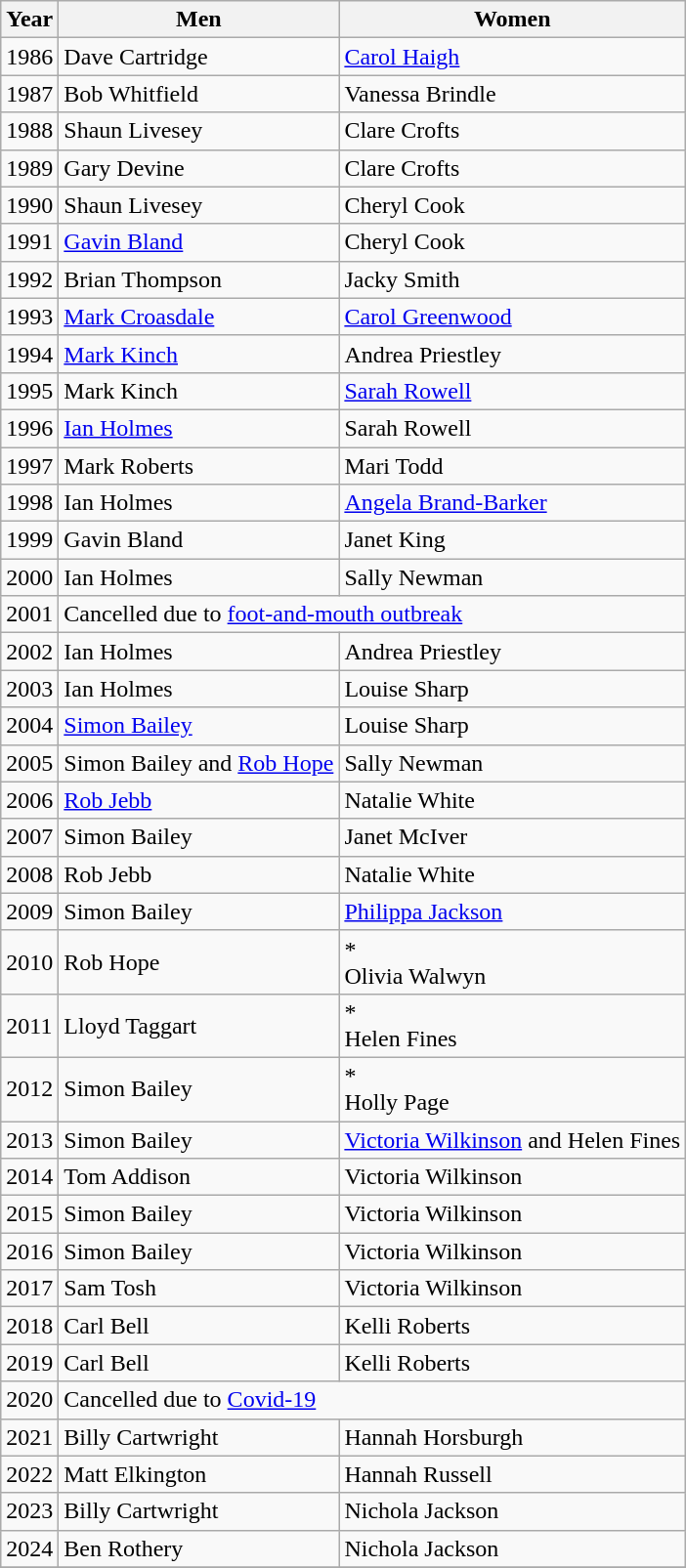<table class="wikitable sortable">
<tr>
<th>Year</th>
<th>Men</th>
<th>Women</th>
</tr>
<tr>
<td>1986</td>
<td>Dave Cartridge</td>
<td><a href='#'>Carol Haigh</a></td>
</tr>
<tr>
<td>1987</td>
<td>Bob Whitfield</td>
<td>Vanessa Brindle</td>
</tr>
<tr>
<td>1988</td>
<td>Shaun Livesey</td>
<td>Clare Crofts</td>
</tr>
<tr>
<td>1989</td>
<td>Gary Devine</td>
<td>Clare Crofts</td>
</tr>
<tr>
<td>1990</td>
<td>Shaun Livesey</td>
<td>Cheryl Cook</td>
</tr>
<tr>
<td>1991</td>
<td><a href='#'>Gavin Bland</a></td>
<td>Cheryl Cook</td>
</tr>
<tr>
<td>1992</td>
<td>Brian Thompson</td>
<td>Jacky Smith</td>
</tr>
<tr>
<td>1993</td>
<td><a href='#'>Mark Croasdale</a></td>
<td><a href='#'>Carol Greenwood</a></td>
</tr>
<tr>
<td>1994</td>
<td><a href='#'>Mark Kinch</a></td>
<td>Andrea Priestley</td>
</tr>
<tr>
<td>1995</td>
<td>Mark Kinch</td>
<td><a href='#'>Sarah Rowell</a></td>
</tr>
<tr>
<td>1996</td>
<td><a href='#'>Ian Holmes</a></td>
<td>Sarah Rowell</td>
</tr>
<tr>
<td>1997</td>
<td>Mark Roberts</td>
<td>Mari Todd</td>
</tr>
<tr>
<td>1998</td>
<td>Ian Holmes</td>
<td><a href='#'>Angela Brand-Barker</a></td>
</tr>
<tr>
<td>1999</td>
<td>Gavin Bland</td>
<td>Janet King</td>
</tr>
<tr>
<td>2000</td>
<td>Ian Holmes</td>
<td>Sally Newman</td>
</tr>
<tr>
<td>2001</td>
<td colspan="2">Cancelled due to <a href='#'>foot-and-mouth outbreak</a></td>
</tr>
<tr>
<td>2002</td>
<td>Ian Holmes</td>
<td>Andrea Priestley</td>
</tr>
<tr>
<td>2003</td>
<td>Ian Holmes</td>
<td>Louise Sharp</td>
</tr>
<tr>
<td>2004</td>
<td><a href='#'>Simon Bailey</a></td>
<td>Louise Sharp</td>
</tr>
<tr>
<td>2005</td>
<td>Simon Bailey and <a href='#'>Rob Hope</a></td>
<td>Sally Newman</td>
</tr>
<tr>
<td>2006</td>
<td><a href='#'>Rob Jebb</a></td>
<td>Natalie White</td>
</tr>
<tr>
<td>2007</td>
<td>Simon Bailey</td>
<td>Janet McIver</td>
</tr>
<tr>
<td>2008</td>
<td>Rob Jebb</td>
<td>Natalie White</td>
</tr>
<tr>
<td>2009</td>
<td>Simon Bailey</td>
<td><a href='#'>Philippa Jackson</a></td>
</tr>
<tr>
<td>2010</td>
<td>Rob Hope</td>
<td>*<br>Olivia Walwyn</td>
</tr>
<tr>
<td>2011</td>
<td>Lloyd Taggart</td>
<td>*<br>Helen Fines</td>
</tr>
<tr>
<td>2012</td>
<td>Simon Bailey</td>
<td>*<br>Holly Page</td>
</tr>
<tr>
<td>2013</td>
<td>Simon Bailey</td>
<td><a href='#'>Victoria Wilkinson</a> and Helen Fines</td>
</tr>
<tr>
<td>2014</td>
<td>Tom Addison</td>
<td>Victoria Wilkinson</td>
</tr>
<tr>
<td>2015</td>
<td>Simon Bailey</td>
<td>Victoria Wilkinson</td>
</tr>
<tr>
<td>2016</td>
<td>Simon Bailey</td>
<td>Victoria Wilkinson</td>
</tr>
<tr>
<td>2017</td>
<td>Sam Tosh</td>
<td>Victoria Wilkinson</td>
</tr>
<tr>
<td>2018</td>
<td>Carl Bell</td>
<td>Kelli Roberts</td>
</tr>
<tr>
<td>2019 </td>
<td>Carl Bell</td>
<td>Kelli Roberts</td>
</tr>
<tr>
<td>2020</td>
<td colspan="2">Cancelled due to <a href='#'>Covid-19</a></td>
</tr>
<tr>
<td>2021 </td>
<td>Billy Cartwright</td>
<td>Hannah Horsburgh</td>
</tr>
<tr>
<td>2022</td>
<td>Matt Elkington</td>
<td>Hannah Russell</td>
</tr>
<tr>
<td>2023</td>
<td>Billy Cartwright</td>
<td>Nichola Jackson</td>
</tr>
<tr>
<td>2024</td>
<td>Ben Rothery</td>
<td>Nichola Jackson</td>
</tr>
<tr>
</tr>
</table>
